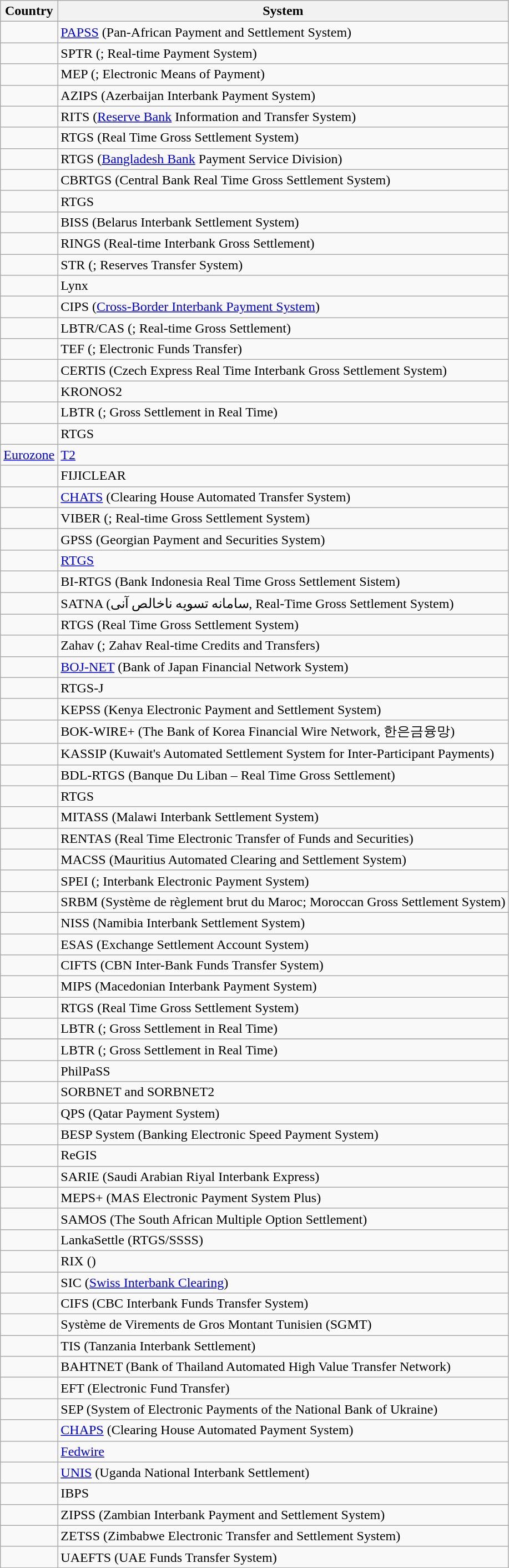<table class="wikitable sortable">
<tr>
<th>Country</th>
<th>System</th>
</tr>
<tr>
<td></td>
<td><a href='#'>PAPSS</a> (Pan-African Payment and Settlement System)</td>
</tr>
<tr>
<td></td>
<td>SPTR (; Real-time Payment System)</td>
</tr>
<tr>
<td></td>
<td>MEP (; Electronic Means of Payment)</td>
</tr>
<tr>
<td></td>
<td>AZIPS (Azerbaijan Interbank Payment System)</td>
</tr>
<tr>
<td></td>
<td>RITS (<a href='#'>Reserve Bank</a> Information and Transfer System)</td>
</tr>
<tr>
<td></td>
<td>RTGS (Real Time Gross Settlement System)</td>
</tr>
<tr>
<td></td>
<td>RTGS (<a href='#'>Bangladesh Bank</a> Payment Service Division)</td>
</tr>
<tr>
<td></td>
<td>CBRTGS (Central Bank Real Time Gross Settlement System)</td>
</tr>
<tr>
<td></td>
<td>RTGS</td>
</tr>
<tr>
<td></td>
<td>BISS (Belarus Interbank Settlement System)</td>
</tr>
<tr>
<td></td>
<td>RINGS (Real-time Interbank Gross Settlement)</td>
</tr>
<tr>
<td></td>
<td>STR (; Reserves Transfer System)</td>
</tr>
<tr>
<td></td>
<td>Lynx </td>
</tr>
<tr>
<td></td>
<td>CIPS (<a href='#'>Cross-Border Interbank Payment System</a>) </td>
</tr>
<tr>
<td></td>
<td>LBTR/CAS (; Real-time Gross Settlement)</td>
</tr>
<tr>
<td></td>
<td>TEF (; Electronic Funds Transfer) </td>
</tr>
<tr>
<td></td>
<td>CERTIS (Czech Express Real Time Interbank Gross Settlement System)</td>
</tr>
<tr>
<td></td>
<td>KRONOS2</td>
</tr>
<tr>
<td></td>
<td>LBTR (; Gross Settlement in Real Time)</td>
</tr>
<tr>
<td></td>
<td>RTGS</td>
</tr>
<tr>
<td> <a href='#'>Eurozone</a></td>
<td><a href='#'>T2</a></td>
</tr>
<tr>
<td></td>
<td>FIJICLEAR</td>
</tr>
<tr>
<td></td>
<td><a href='#'>CHATS</a> (Clearing House Automated Transfer System)</td>
</tr>
<tr>
<td></td>
<td>VIBER (; Real-time Gross Settlement System)</td>
</tr>
<tr>
<td></td>
<td>GPSS (Georgian Payment and Securities System)</td>
</tr>
<tr>
<td></td>
<td><a href='#'>RTGS</a></td>
</tr>
<tr>
<td></td>
<td>BI-RTGS (Bank Indonesia Real Time Gross Settlement Sistem)</td>
</tr>
<tr>
<td></td>
<td>SATNA (سامانه تسویه ناخالص آنی, Real-Time Gross Settlement System)</td>
</tr>
<tr>
<td></td>
<td>RTGS (Real Time Gross Settlement System)</td>
</tr>
<tr>
<td></td>
<td>Zahav (; Zahav Real-time Credits and Transfers)</td>
</tr>
<tr>
<td></td>
<td><a href='#'>BOJ-NET</a> (Bank of Japan Financial Network System)</td>
</tr>
<tr>
<td></td>
<td>RTGS-J</td>
</tr>
<tr>
<td></td>
<td>KEPSS (Kenya Electronic Payment and Settlement System)</td>
</tr>
<tr>
<td></td>
<td>BOK-WIRE+ (The Bank of Korea Financial Wire Network, 한은금융망)</td>
</tr>
<tr>
<td></td>
<td>KASSIP (Kuwait's Automated Settlement System for Inter-Participant Payments)</td>
</tr>
<tr>
<td></td>
<td>BDL-RTGS (Banque Du Liban – Real Time Gross Settlement)</td>
</tr>
<tr>
<td></td>
<td>RTGS </td>
</tr>
<tr>
<td></td>
<td>MITASS (Malawi Interbank Settlement System)</td>
</tr>
<tr>
<td></td>
<td>RENTAS (Real Time Electronic Transfer of Funds and Securities)</td>
</tr>
<tr>
<td></td>
<td>MACSS (Mauritius Automated Clearing and Settlement System)</td>
</tr>
<tr>
<td></td>
<td>SPEI (; Interbank Electronic Payment System)</td>
</tr>
<tr>
<td></td>
<td>SRBM (Système de règlement brut du Maroc; Moroccan Gross Settlement System)</td>
</tr>
<tr>
<td></td>
<td>NISS (Namibia Interbank Settlement System)</td>
</tr>
<tr>
<td></td>
<td>ESAS (Exchange Settlement Account System)</td>
</tr>
<tr>
<td></td>
<td>CIFTS (CBN Inter-Bank Funds Transfer System)</td>
</tr>
<tr>
<td></td>
<td>MIPS (Macedonian Interbank Payment System)</td>
</tr>
<tr>
<td></td>
<td>RTGS (Real Time Gross Settlement System)</td>
</tr>
<tr>
<td></td>
<td>LBTR (; Gross Settlement in Real Time)</td>
</tr>
<tr>
</tr>
<tr>
<td></td>
<td>LBTR (; Gross Settlement in Real Time)</td>
</tr>
<tr>
<td></td>
<td>PhilPaSS</td>
</tr>
<tr>
<td></td>
<td>SORBNET and SORBNET2</td>
</tr>
<tr>
<td></td>
<td>QPS (Qatar Payment System)</td>
</tr>
<tr>
<td></td>
<td>BESP System (Banking Electronic Speed Payment System)</td>
</tr>
<tr>
<td></td>
<td>ReGIS</td>
</tr>
<tr>
<td></td>
<td>SARIE (Saudi Arabian Riyal Interbank Express)</td>
</tr>
<tr>
<td></td>
<td>MEPS+ (MAS Electronic Payment System Plus)</td>
</tr>
<tr>
<td></td>
<td>SAMOS (The South African Multiple Option Settlement)</td>
</tr>
<tr>
<td></td>
<td>LankaSettle (RTGS/SSSS)</td>
</tr>
<tr>
<td></td>
<td>RIX ()</td>
</tr>
<tr>
<td></td>
<td>SIC (<a href='#'>Swiss Interbank Clearing</a>)</td>
</tr>
<tr>
<td></td>
<td>CIFS (CBC Interbank Funds Transfer System)</td>
</tr>
<tr>
<td></td>
<td>Système de Virements de Gros Montant Tunisien (SGMT) </td>
</tr>
<tr>
<td></td>
<td>TIS (Tanzania Interbank Settlement)</td>
</tr>
<tr>
<td></td>
<td>BAHTNET (Bank of Thailand Automated High Value Transfer Network)</td>
</tr>
<tr>
<td></td>
<td>EFT (Electronic Fund Transfer)</td>
</tr>
<tr>
<td></td>
<td>SEP (System of Electronic Payments of the National Bank of Ukraine)</td>
</tr>
<tr>
<td></td>
<td><a href='#'>CHAPS</a> (Clearing House Automated Payment System)</td>
</tr>
<tr>
<td></td>
<td><a href='#'>Fedwire</a></td>
</tr>
<tr>
<td></td>
<td><a href='#'>UNIS</a> (Uganda National Interbank Settlement)</td>
</tr>
<tr>
<td></td>
<td>IBPS</td>
</tr>
<tr>
<td></td>
<td>ZIPSS (Zambian Interbank Payment and Settlement System)</td>
</tr>
<tr>
<td></td>
<td>ZETSS (Zimbabwe Electronic Transfer and Settlement System)</td>
</tr>
<tr>
<td></td>
<td>UAEFTS (UAE Funds Transfer System)</td>
</tr>
</table>
